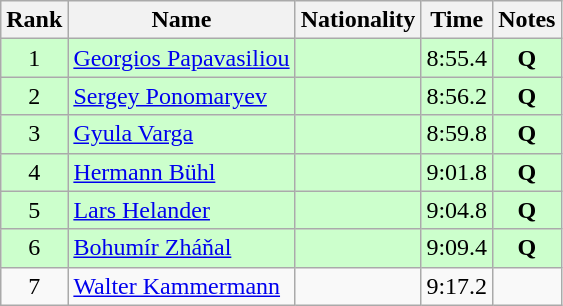<table class="wikitable sortable" style="text-align:center">
<tr>
<th>Rank</th>
<th>Name</th>
<th>Nationality</th>
<th>Time</th>
<th>Notes</th>
</tr>
<tr bgcolor=ccffcc>
<td>1</td>
<td align=left><a href='#'>Georgios Papavasiliou</a></td>
<td align=left></td>
<td>8:55.4</td>
<td><strong>Q</strong></td>
</tr>
<tr bgcolor=ccffcc>
<td>2</td>
<td align=left><a href='#'>Sergey Ponomaryev</a></td>
<td align=left></td>
<td>8:56.2</td>
<td><strong>Q</strong></td>
</tr>
<tr bgcolor=ccffcc>
<td>3</td>
<td align=left><a href='#'>Gyula Varga</a></td>
<td align=left></td>
<td>8:59.8</td>
<td><strong>Q</strong></td>
</tr>
<tr bgcolor=ccffcc>
<td>4</td>
<td align=left><a href='#'>Hermann Bühl</a></td>
<td align=left></td>
<td>9:01.8</td>
<td><strong>Q</strong></td>
</tr>
<tr bgcolor=ccffcc>
<td>5</td>
<td align=left><a href='#'>Lars Helander</a></td>
<td align=left></td>
<td>9:04.8</td>
<td><strong>Q</strong></td>
</tr>
<tr bgcolor=ccffcc>
<td>6</td>
<td align=left><a href='#'>Bohumír Zháňal</a></td>
<td align=left></td>
<td>9:09.4</td>
<td><strong>Q</strong></td>
</tr>
<tr>
<td>7</td>
<td align=left><a href='#'>Walter Kammermann</a></td>
<td align=left></td>
<td>9:17.2</td>
<td></td>
</tr>
</table>
